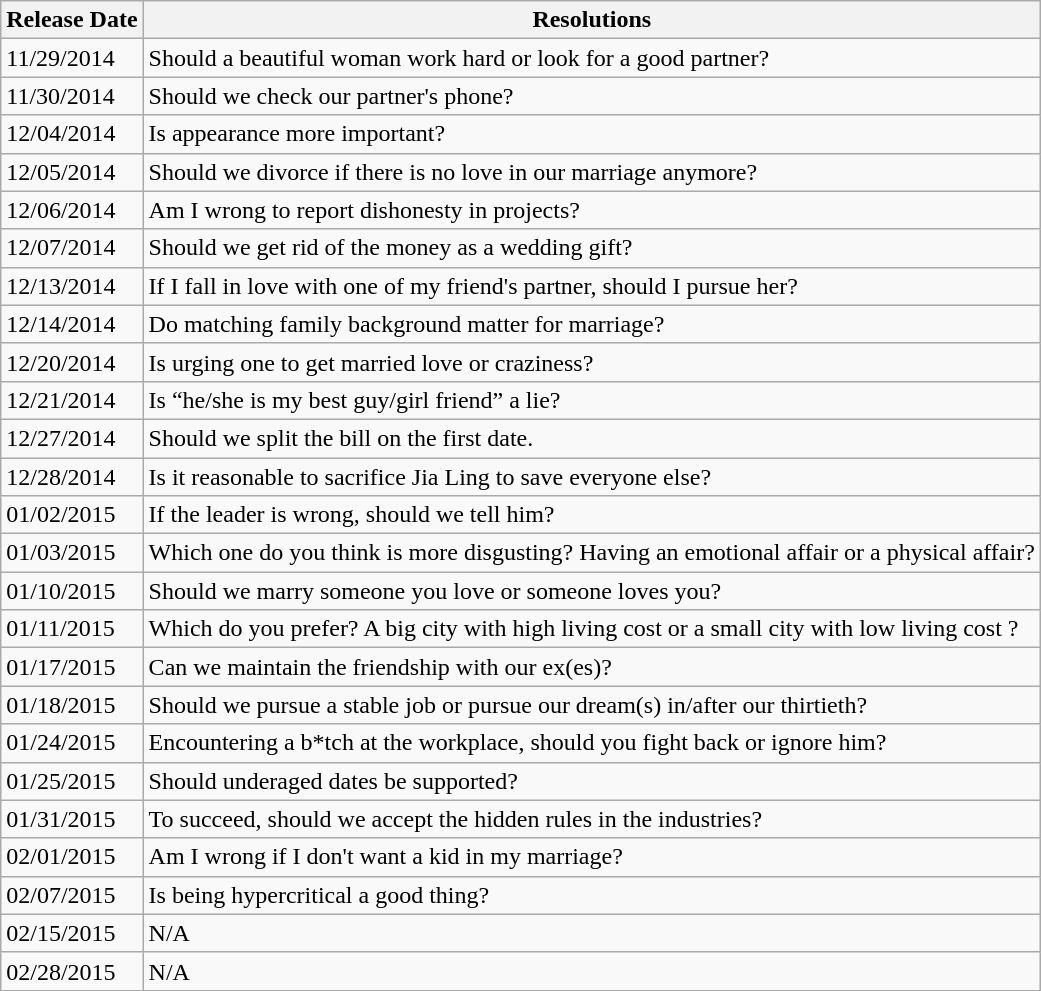<table class="wikitable mw-collapsible">
<tr>
<th><strong>Release Date</strong></th>
<th><strong>Resolutions</strong></th>
</tr>
<tr>
<td>11/29/2014</td>
<td>Should a beautiful woman work hard or look for a good partner?</td>
</tr>
<tr>
<td>11/30/2014</td>
<td>Should we check our partner's phone?</td>
</tr>
<tr>
<td>12/04/2014</td>
<td>Is appearance more important?</td>
</tr>
<tr>
<td>12/05/2014</td>
<td>Should we divorce if there is no love in our marriage anymore?</td>
</tr>
<tr>
<td>12/06/2014</td>
<td>Am I wrong to report dishonesty in projects?</td>
</tr>
<tr>
<td>12/07/2014</td>
<td>Should we get rid of the money as a wedding gift?</td>
</tr>
<tr>
<td>12/13/2014</td>
<td>If I fall in love with one of my friend's partner, should I pursue her?</td>
</tr>
<tr>
<td>12/14/2014</td>
<td>Do matching family background matter for marriage?</td>
</tr>
<tr>
<td>12/20/2014</td>
<td>Is urging one to get married love or craziness?</td>
</tr>
<tr>
<td>12/21/2014</td>
<td>Is “he/she is my best guy/girl friend” a lie?</td>
</tr>
<tr>
<td>12/27/2014</td>
<td>Should we split the bill on the first date.</td>
</tr>
<tr>
<td>12/28/2014</td>
<td>Is it reasonable to sacrifice Jia Ling to save everyone else?</td>
</tr>
<tr>
<td>01/02/2015</td>
<td>If the leader is wrong, should we tell him?</td>
</tr>
<tr>
<td>01/03/2015</td>
<td>Which one do you think is more disgusting? Having an emotional affair or a physical affair?</td>
</tr>
<tr>
<td>01/10/2015</td>
<td>Should we marry someone you love or someone loves you?</td>
</tr>
<tr>
<td>01/11/2015</td>
<td>Which do you prefer? A big city with high living cost or a small city with low living cost ?</td>
</tr>
<tr>
<td>01/17/2015</td>
<td>Can we maintain the friendship with our ex(es)?</td>
</tr>
<tr>
<td>01/18/2015</td>
<td>Should we pursue a stable job or pursue our dream(s) in/after our thirtieth?</td>
</tr>
<tr>
<td>01/24/2015</td>
<td>Encountering a b*tch at the workplace, should you fight back or ignore him?</td>
</tr>
<tr>
<td>01/25/2015</td>
<td>Should underaged dates be supported?</td>
</tr>
<tr>
<td>01/31/2015</td>
<td>To succeed, should we accept the hidden rules in the industries?</td>
</tr>
<tr>
<td>02/01/2015</td>
<td>Am I wrong if I don't want a kid in my marriage?</td>
</tr>
<tr>
<td>02/07/2015</td>
<td>Is being hypercritical a good thing?</td>
</tr>
<tr>
<td>02/15/2015</td>
<td>N/A</td>
</tr>
<tr>
<td>02/28/2015</td>
<td>N/A</td>
</tr>
</table>
